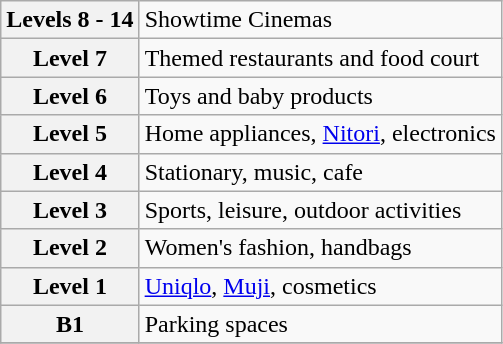<table class="wikitable">
<tr>
<th>Levels 8 - 14</th>
<td>Showtime Cinemas</td>
</tr>
<tr>
<th>Level 7</th>
<td>Themed restaurants and food court</td>
</tr>
<tr>
<th>Level 6</th>
<td>Toys and baby products</td>
</tr>
<tr>
<th>Level 5</th>
<td>Home appliances, <a href='#'>Nitori</a>, electronics</td>
</tr>
<tr>
<th>Level 4</th>
<td>Stationary, music, cafe</td>
</tr>
<tr>
<th>Level 3</th>
<td>Sports, leisure, outdoor activities</td>
</tr>
<tr>
<th>Level 2</th>
<td>Women's fashion, handbags</td>
</tr>
<tr>
<th>Level 1</th>
<td><a href='#'>Uniqlo</a>, <a href='#'>Muji</a>, cosmetics</td>
</tr>
<tr>
<th>B1</th>
<td>Parking spaces</td>
</tr>
<tr>
</tr>
</table>
